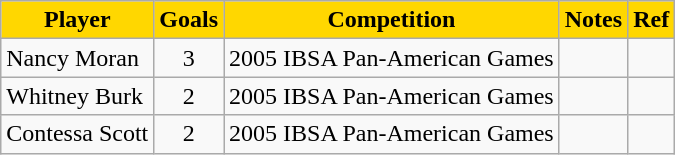<table class="wikitable">
<tr style="text-align:center; background:gold;">
<td><strong>Player</strong></td>
<td><strong>Goals</strong></td>
<td><strong>Competition</strong></td>
<td><strong>Notes</strong></td>
<td><strong>Ref</strong></td>
</tr>
<tr style="text-align:center;">
<td align="left">Nancy Moran</td>
<td>3</td>
<td>2005 IBSA Pan-American Games</td>
<td></td>
<td></td>
</tr>
<tr style="text-align:center;">
<td align="left">Whitney Burk</td>
<td>2</td>
<td>2005 IBSA Pan-American Games</td>
<td></td>
<td></td>
</tr>
<tr style="text-align:center;">
<td align="left">Contessa Scott</td>
<td>2</td>
<td>2005 IBSA Pan-American Games</td>
<td></td>
<td></td>
</tr>
</table>
